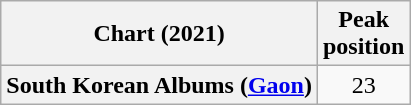<table class="wikitable plainrowheaders" style="text-align:center">
<tr>
<th scope="col">Chart (2021)</th>
<th scope="col">Peak<br>position</th>
</tr>
<tr>
<th scope="row">South Korean Albums (<a href='#'>Gaon</a>)</th>
<td>23</td>
</tr>
</table>
